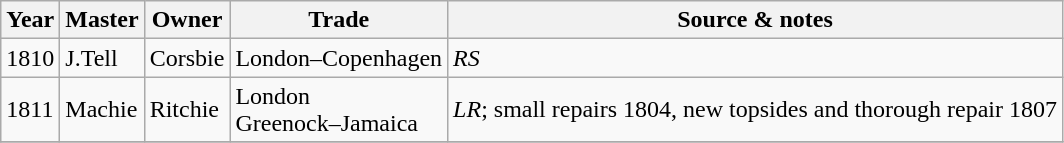<table class="sortable wikitable">
<tr>
<th>Year</th>
<th>Master</th>
<th>Owner</th>
<th>Trade</th>
<th>Source & notes</th>
</tr>
<tr>
<td>1810</td>
<td>J.Tell</td>
<td>Corsbie</td>
<td>London–Copenhagen</td>
<td><em>RS</em></td>
</tr>
<tr>
<td>1811</td>
<td>Machie</td>
<td>Ritchie</td>
<td>London<br>Greenock–Jamaica</td>
<td><em>LR</em>; small repairs 1804, new topsides and thorough repair 1807</td>
</tr>
<tr>
</tr>
</table>
